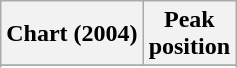<table class="wikitable sortable plainrowheaders" style="text-align:center">
<tr>
<th scope="col">Chart (2004)</th>
<th scope="col">Peak<br>position</th>
</tr>
<tr>
</tr>
<tr>
</tr>
<tr>
</tr>
<tr>
</tr>
<tr>
</tr>
</table>
